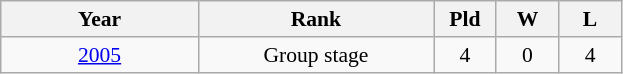<table class="wikitable" style="text-align: center;font-size:90%;">
<tr>
<th width=125>Year</th>
<th width=150>Rank</th>
<th width=35>Pld</th>
<th width=35>W</th>
<th width=35>L</th>
</tr>
<tr bgcolor=>
<td> <a href='#'>2005</a></td>
<td>Group stage</td>
<td>4</td>
<td>0</td>
<td>4</td>
</tr>
</table>
